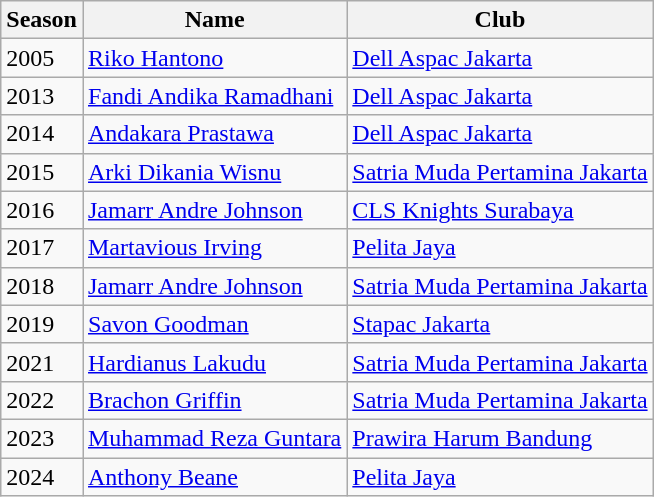<table class="wikitable">
<tr>
<th>Season</th>
<th>Name</th>
<th>Club</th>
</tr>
<tr>
<td>2005</td>
<td> <a href='#'>Riko Hantono</a></td>
<td><a href='#'>Dell Aspac Jakarta</a></td>
</tr>
<tr>
<td>2013</td>
<td> <a href='#'>Fandi Andika Ramadhani</a></td>
<td><a href='#'>Dell Aspac Jakarta</a></td>
</tr>
<tr>
<td>2014</td>
<td> <a href='#'>Andakara Prastawa</a></td>
<td><a href='#'>Dell Aspac Jakarta</a></td>
</tr>
<tr>
<td>2015</td>
<td> <a href='#'>Arki Dikania Wisnu</a></td>
<td><a href='#'>Satria Muda Pertamina Jakarta</a></td>
</tr>
<tr>
<td>2016</td>
<td><a href='#'>Jamarr Andre Johnson</a></td>
<td><a href='#'>CLS Knights Surabaya</a></td>
</tr>
<tr>
<td>2017</td>
<td> <a href='#'>Martavious Irving</a></td>
<td><a href='#'>Pelita Jaya</a></td>
</tr>
<tr>
<td>2018</td>
<td><a href='#'>Jamarr Andre Johnson</a></td>
<td><a href='#'>Satria Muda Pertamina Jakarta</a></td>
</tr>
<tr>
<td>2019</td>
<td> <a href='#'>Savon Goodman</a></td>
<td><a href='#'>Stapac Jakarta</a></td>
</tr>
<tr>
<td>2021</td>
<td> <a href='#'>Hardianus Lakudu</a></td>
<td><a href='#'>Satria Muda Pertamina Jakarta</a></td>
</tr>
<tr>
<td>2022</td>
<td> <a href='#'>Brachon Griffin</a></td>
<td><a href='#'>Satria Muda Pertamina Jakarta</a></td>
</tr>
<tr>
<td>2023</td>
<td> <a href='#'>Muhammad Reza Guntara</a></td>
<td><a href='#'>Prawira Harum Bandung</a></td>
</tr>
<tr>
<td>2024</td>
<td> <a href='#'>Anthony Beane</a></td>
<td><a href='#'>Pelita Jaya</a></td>
</tr>
</table>
